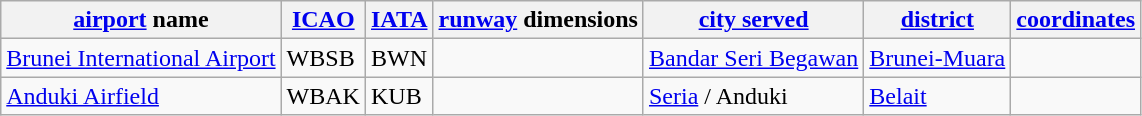<table class="wikitable sortable">
<tr>
<th><a href='#'>airport</a> name</th>
<th><a href='#'>ICAO</a></th>
<th><a href='#'>IATA</a></th>
<th><a href='#'>runway</a> dimensions</th>
<th><a href='#'>city served</a></th>
<th><a href='#'>district</a></th>
<th><a href='#'>coordinates</a></th>
</tr>
<tr valign=top>
<td><a href='#'>Brunei International Airport</a></td>
<td>WBSB</td>
<td>BWN</td>
<td></td>
<td><a href='#'>Bandar Seri Begawan</a></td>
<td><a href='#'>Brunei-Muara</a></td>
<td></td>
</tr>
<tr>
<td><a href='#'>Anduki Airfield</a></td>
<td>WBAK</td>
<td>KUB</td>
<td></td>
<td><a href='#'>Seria</a> / Anduki</td>
<td><a href='#'>Belait</a></td>
<td></td>
</tr>
</table>
